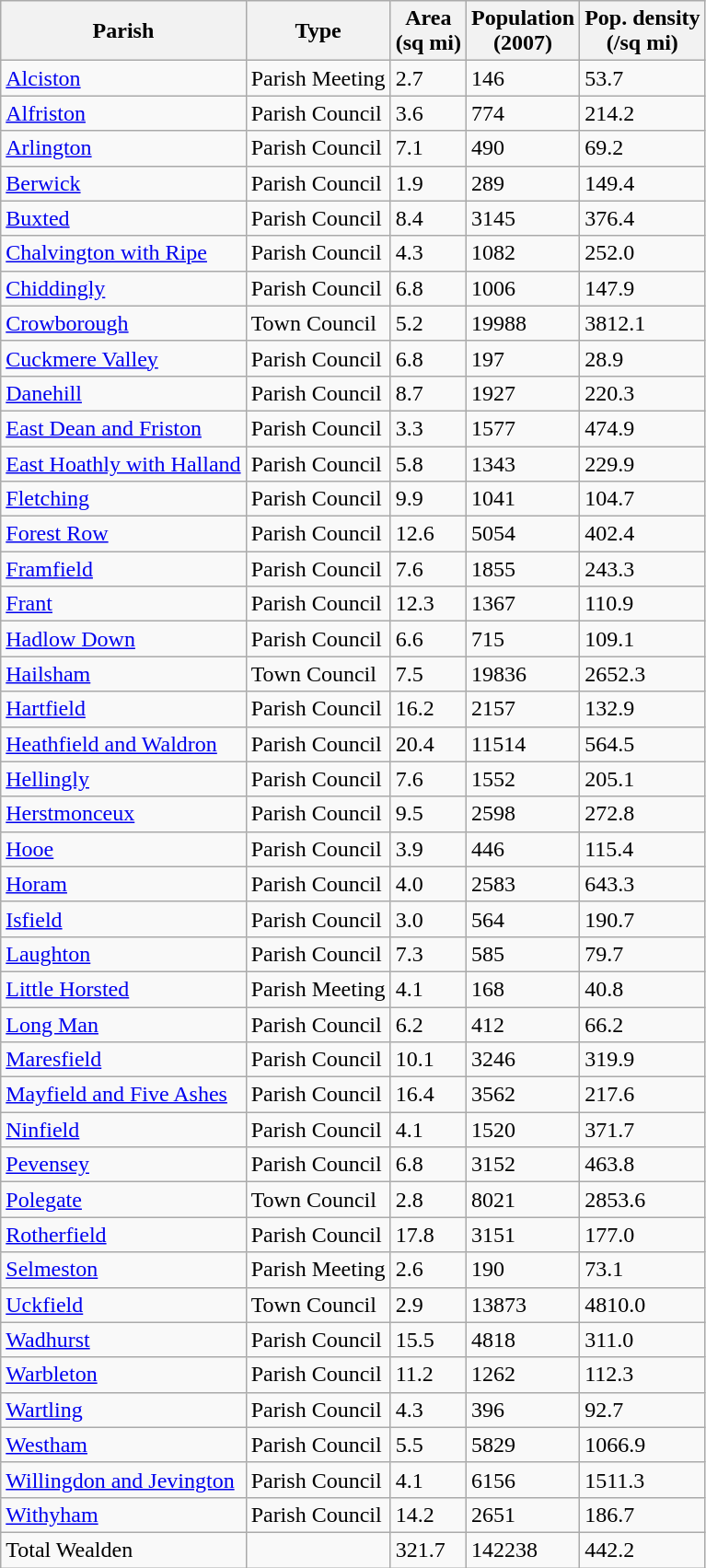<table class="wikitable sortable">
<tr>
<th>Parish</th>
<th>Type</th>
<th>Area<br>(sq mi)</th>
<th>Population<br>(2007)</th>
<th>Pop. density<br>(/sq mi)</th>
</tr>
<tr>
<td><a href='#'>Alciston</a></td>
<td>Parish Meeting</td>
<td>2.7</td>
<td>146</td>
<td>53.7</td>
</tr>
<tr>
<td><a href='#'>Alfriston</a></td>
<td>Parish Council</td>
<td>3.6</td>
<td>774</td>
<td>214.2</td>
</tr>
<tr>
<td><a href='#'>Arlington</a></td>
<td>Parish Council</td>
<td>7.1</td>
<td>490</td>
<td>69.2</td>
</tr>
<tr>
<td><a href='#'>Berwick</a></td>
<td>Parish Council</td>
<td>1.9</td>
<td>289</td>
<td>149.4</td>
</tr>
<tr>
<td><a href='#'>Buxted</a></td>
<td>Parish Council</td>
<td>8.4</td>
<td>3145</td>
<td>376.4</td>
</tr>
<tr>
<td><a href='#'>Chalvington with Ripe</a></td>
<td>Parish Council</td>
<td>4.3</td>
<td>1082</td>
<td>252.0</td>
</tr>
<tr>
<td><a href='#'>Chiddingly</a></td>
<td>Parish Council</td>
<td>6.8</td>
<td>1006</td>
<td>147.9</td>
</tr>
<tr>
<td><a href='#'>Crowborough</a></td>
<td>Town Council</td>
<td>5.2</td>
<td>19988</td>
<td>3812.1</td>
</tr>
<tr>
<td><a href='#'>Cuckmere Valley</a></td>
<td>Parish Council</td>
<td>6.8</td>
<td>197</td>
<td>28.9</td>
</tr>
<tr>
<td><a href='#'>Danehill</a></td>
<td>Parish Council</td>
<td>8.7</td>
<td>1927</td>
<td>220.3</td>
</tr>
<tr>
<td><a href='#'>East Dean and Friston</a></td>
<td>Parish Council</td>
<td>3.3</td>
<td>1577</td>
<td>474.9</td>
</tr>
<tr>
<td><a href='#'>East Hoathly with Halland</a></td>
<td>Parish Council</td>
<td>5.8</td>
<td>1343</td>
<td>229.9</td>
</tr>
<tr>
<td><a href='#'>Fletching</a></td>
<td>Parish Council</td>
<td>9.9</td>
<td>1041</td>
<td>104.7</td>
</tr>
<tr>
<td><a href='#'>Forest Row</a></td>
<td>Parish Council</td>
<td>12.6</td>
<td>5054</td>
<td>402.4</td>
</tr>
<tr>
<td><a href='#'>Framfield</a></td>
<td>Parish Council</td>
<td>7.6</td>
<td>1855</td>
<td>243.3</td>
</tr>
<tr>
<td><a href='#'>Frant</a></td>
<td>Parish Council</td>
<td>12.3</td>
<td>1367</td>
<td>110.9</td>
</tr>
<tr>
<td><a href='#'>Hadlow Down</a></td>
<td>Parish Council</td>
<td>6.6</td>
<td>715</td>
<td>109.1</td>
</tr>
<tr>
<td><a href='#'>Hailsham</a></td>
<td>Town Council</td>
<td>7.5</td>
<td>19836</td>
<td>2652.3</td>
</tr>
<tr>
<td><a href='#'>Hartfield</a></td>
<td>Parish Council</td>
<td>16.2</td>
<td>2157</td>
<td>132.9</td>
</tr>
<tr>
<td><a href='#'>Heathfield and Waldron</a></td>
<td>Parish Council</td>
<td>20.4</td>
<td>11514</td>
<td>564.5</td>
</tr>
<tr>
<td><a href='#'>Hellingly</a></td>
<td>Parish Council</td>
<td>7.6</td>
<td>1552</td>
<td>205.1</td>
</tr>
<tr>
<td><a href='#'>Herstmonceux</a></td>
<td>Parish Council</td>
<td>9.5</td>
<td>2598</td>
<td>272.8</td>
</tr>
<tr>
<td><a href='#'>Hooe</a></td>
<td>Parish Council</td>
<td>3.9</td>
<td>446</td>
<td>115.4</td>
</tr>
<tr>
<td><a href='#'>Horam</a></td>
<td>Parish Council</td>
<td>4.0</td>
<td>2583</td>
<td>643.3</td>
</tr>
<tr>
<td><a href='#'>Isfield</a></td>
<td>Parish Council</td>
<td>3.0</td>
<td>564</td>
<td>190.7</td>
</tr>
<tr>
<td><a href='#'>Laughton</a></td>
<td>Parish Council</td>
<td>7.3</td>
<td>585</td>
<td>79.7</td>
</tr>
<tr>
<td><a href='#'>Little Horsted</a></td>
<td>Parish Meeting</td>
<td>4.1</td>
<td>168</td>
<td>40.8</td>
</tr>
<tr>
<td><a href='#'>Long Man</a></td>
<td>Parish Council</td>
<td>6.2</td>
<td>412</td>
<td>66.2</td>
</tr>
<tr>
<td><a href='#'>Maresfield</a></td>
<td>Parish Council</td>
<td>10.1</td>
<td>3246</td>
<td>319.9</td>
</tr>
<tr>
<td><a href='#'>Mayfield and Five Ashes</a></td>
<td>Parish Council</td>
<td>16.4</td>
<td>3562</td>
<td>217.6</td>
</tr>
<tr>
<td><a href='#'>Ninfield</a></td>
<td>Parish Council</td>
<td>4.1</td>
<td>1520</td>
<td>371.7</td>
</tr>
<tr>
<td><a href='#'>Pevensey</a></td>
<td>Parish Council</td>
<td>6.8</td>
<td>3152</td>
<td>463.8</td>
</tr>
<tr>
<td><a href='#'>Polegate</a></td>
<td>Town Council</td>
<td>2.8</td>
<td>8021</td>
<td>2853.6</td>
</tr>
<tr>
<td><a href='#'>Rotherfield</a></td>
<td>Parish Council</td>
<td>17.8</td>
<td>3151</td>
<td>177.0</td>
</tr>
<tr>
<td><a href='#'>Selmeston</a></td>
<td>Parish Meeting</td>
<td>2.6</td>
<td>190</td>
<td>73.1</td>
</tr>
<tr>
<td><a href='#'>Uckfield</a></td>
<td>Town Council</td>
<td>2.9</td>
<td>13873</td>
<td>4810.0</td>
</tr>
<tr>
<td><a href='#'>Wadhurst</a></td>
<td>Parish Council</td>
<td>15.5</td>
<td>4818</td>
<td>311.0</td>
</tr>
<tr>
<td><a href='#'>Warbleton</a></td>
<td>Parish Council</td>
<td>11.2</td>
<td>1262</td>
<td>112.3</td>
</tr>
<tr>
<td><a href='#'>Wartling</a></td>
<td>Parish Council</td>
<td>4.3</td>
<td>396</td>
<td>92.7</td>
</tr>
<tr>
<td><a href='#'>Westham</a></td>
<td>Parish Council</td>
<td>5.5</td>
<td>5829</td>
<td>1066.9</td>
</tr>
<tr>
<td><a href='#'>Willingdon and Jevington</a></td>
<td>Parish Council</td>
<td>4.1</td>
<td>6156</td>
<td>1511.3</td>
</tr>
<tr>
<td><a href='#'>Withyham</a></td>
<td>Parish Council</td>
<td>14.2</td>
<td>2651</td>
<td>186.7</td>
</tr>
<tr class="sortbottom">
<td>Total Wealden</td>
<td></td>
<td>321.7</td>
<td>142238</td>
<td>442.2</td>
</tr>
</table>
